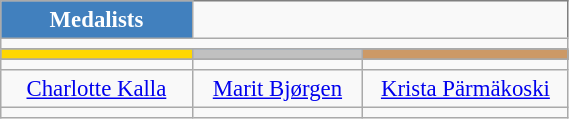<table class="wikitable" style="font-size:95%; text-align:center; border:grey solid 1px; border-collapse:collapse;" width="30%">
<tr style="background-color:#369; color:white;">
<td style="background-color:#4180be; colspan="7"><strong>Medalists</strong></td>
</tr>
<tr>
<td colspan="7"></td>
</tr>
<tr style="background-color:#4180be; color:white;">
<td width="5%" bgcolor=gold></td>
<td width="5%" bgcolor=silver></td>
<td width="5%" bgcolor=cc9966></td>
</tr>
<tr style="background-color:#8CB2D8; color:white;">
</tr>
<tr>
<td></td>
<td></td>
<td></td>
</tr>
<tr>
<td><a href='#'>Charlotte Kalla</a></td>
<td><a href='#'>Marit Bjørgen</a></td>
<td><a href='#'>Krista Pärmäkoski</a></td>
</tr>
<tr>
<td></td>
<td></td>
<td></td>
</tr>
</table>
